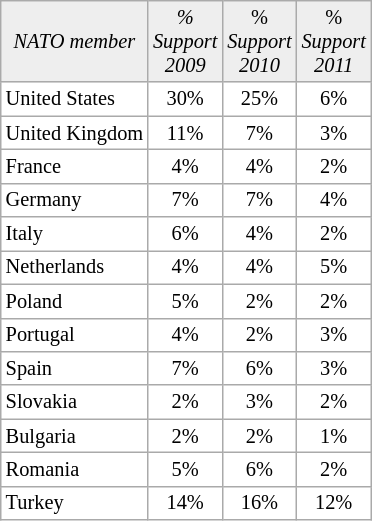<table class="wikitable" style="background:white; text-align:center; font-size:85%;">
<tr>
<td style="background:#eee"><em>NATO member</em></td>
<td style="background:#eee; width:30px;"><em>% Support 2009</em></td>
<td style="background:#eee; width:30px;">% <em>Support 2010</em></td>
<td style="background:#eee; width:30px;">% <em>Support 2011</em></td>
</tr>
<tr>
<td style="text-align:left">United States</td>
<td>30%</td>
<td>25%</td>
<td>6%</td>
</tr>
<tr>
<td style="text-align:left">United Kingdom</td>
<td>11%</td>
<td>7%</td>
<td>3%</td>
</tr>
<tr>
<td style="text-align:left">France</td>
<td>4%</td>
<td>4%</td>
<td>2%</td>
</tr>
<tr>
<td style="text-align:left">Germany</td>
<td>7%</td>
<td>7%</td>
<td>4%</td>
</tr>
<tr>
<td style="text-align:left">Italy</td>
<td>6%</td>
<td>4%</td>
<td>2%</td>
</tr>
<tr>
<td style="text-align:left">Netherlands</td>
<td>4%</td>
<td>4%</td>
<td>5%</td>
</tr>
<tr>
<td style="text-align:left">Poland</td>
<td>5%</td>
<td>2%</td>
<td>2%</td>
</tr>
<tr>
<td style="text-align:left">Portugal</td>
<td>4%</td>
<td>2%</td>
<td>3%</td>
</tr>
<tr>
<td style="text-align:left">Spain</td>
<td>7%</td>
<td>6%</td>
<td>3%</td>
</tr>
<tr>
<td style="text-align:left">Slovakia</td>
<td>2%</td>
<td>3%</td>
<td>2%</td>
</tr>
<tr>
<td style="text-align:left">Bulgaria</td>
<td>2%</td>
<td>2%</td>
<td>1%</td>
</tr>
<tr>
<td style="text-align:left">Romania</td>
<td>5%</td>
<td>6%</td>
<td>2%</td>
</tr>
<tr>
<td style="text-align:left">Turkey</td>
<td>14%</td>
<td>16%</td>
<td>12%</td>
</tr>
</table>
